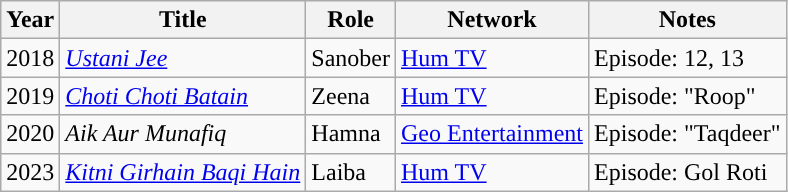<table class="wikitable">
<tr>
<th>Year</th>
<th>Title</th>
<th>Role</th>
<th>Network</th>
<th>Notes</th>
</tr>
<tr>
<td>2018</td>
<td><em><a href='#'>Ustani Jee</a></em></td>
<td>Sanober</td>
<td><a href='#'>Hum TV</a></td>
<td>Episode: 12, 13</td>
</tr>
<tr>
<td>2019</td>
<td><em><a href='#'>Choti Choti Batain</a></em></td>
<td>Zeena</td>
<td><a href='#'>Hum TV</a></td>
<td>Episode: "Roop"</td>
</tr>
<tr>
<td>2020</td>
<td><em>Aik Aur Munafiq</em></td>
<td>Hamna</td>
<td><a href='#'>Geo Entertainment</a></td>
<td>Episode: "Taqdeer"</td>
</tr>
<tr>
<td>2023</td>
<td><em><a href='#'>Kitni Girhain Baqi Hain</a></em></td>
<td>Laiba</td>
<td><a href='#'>Hum TV</a></td>
<td>Episode: Gol Roti</td>
</tr>
</table>
